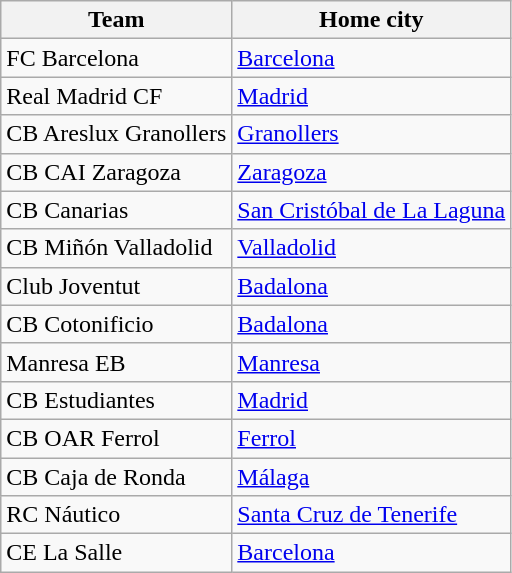<table class="wikitable sortable">
<tr>
<th>Team</th>
<th>Home city</th>
</tr>
<tr>
<td>FC Barcelona</td>
<td><a href='#'>Barcelona</a></td>
</tr>
<tr>
<td>Real Madrid CF</td>
<td><a href='#'>Madrid</a></td>
</tr>
<tr>
<td>CB Areslux Granollers</td>
<td><a href='#'>Granollers</a></td>
</tr>
<tr>
<td>CB CAI Zaragoza</td>
<td><a href='#'>Zaragoza</a></td>
</tr>
<tr>
<td>CB Canarias</td>
<td><a href='#'>San Cristóbal de La Laguna</a></td>
</tr>
<tr>
<td>CB Miñón Valladolid</td>
<td><a href='#'>Valladolid</a></td>
</tr>
<tr>
<td>Club Joventut</td>
<td><a href='#'>Badalona</a></td>
</tr>
<tr>
<td>CB Cotonificio</td>
<td><a href='#'>Badalona</a></td>
</tr>
<tr>
<td>Manresa EB</td>
<td><a href='#'>Manresa</a></td>
</tr>
<tr>
<td>CB Estudiantes</td>
<td><a href='#'>Madrid</a></td>
</tr>
<tr>
<td>CB OAR Ferrol</td>
<td><a href='#'>Ferrol</a></td>
</tr>
<tr>
<td>CB Caja de Ronda</td>
<td><a href='#'>Málaga</a></td>
</tr>
<tr>
<td>RC Náutico</td>
<td><a href='#'>Santa Cruz de Tenerife</a></td>
</tr>
<tr>
<td>CE La Salle</td>
<td><a href='#'>Barcelona</a></td>
</tr>
</table>
